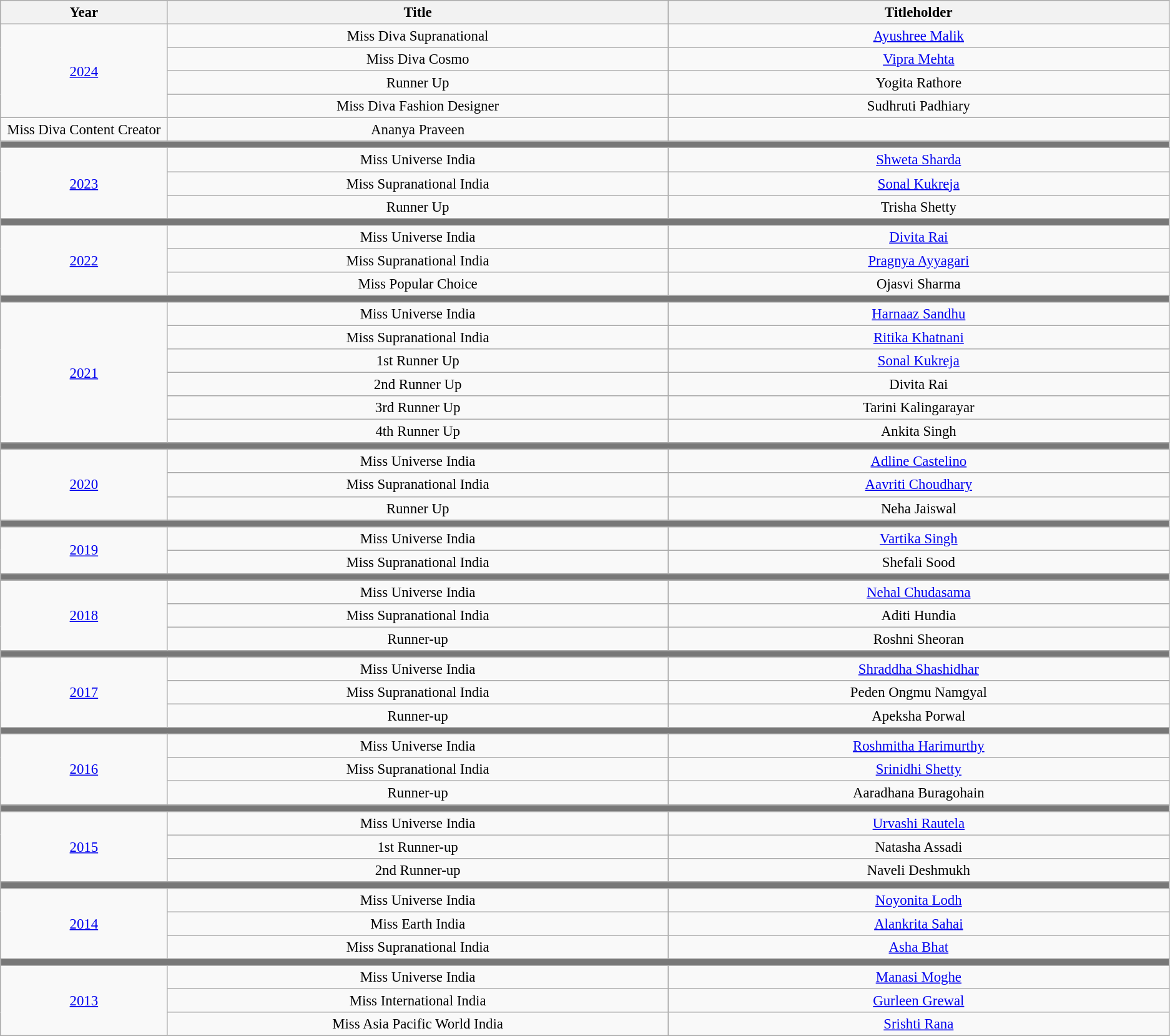<table class="wikitable" style="font-size: 95%; text-align:center">
<tr>
<th bgcolor="#efefef" width="3%">Year</th>
<th bgcolor="#efefef" width="10%">Title</th>
<th bgcolor="#efefef" width="10%">Titleholder</th>
</tr>
<tr>
<td rowspan="5"><a href='#'>2024</a></td>
<td>Miss Diva Supranational</td>
<td><a href='#'>Ayushree Malik</a></td>
</tr>
<tr>
<td>Miss Diva Cosmo</td>
<td><a href='#'>Vipra Mehta</a></td>
</tr>
<tr>
<td>Runner Up</td>
<td>Yogita Rathore</td>
</tr>
<tr>
</tr>
<tr>
<td>Miss Diva Fashion Designer</td>
<td>Sudhruti Padhiary</td>
</tr>
<tr>
<td>Miss Diva Content Creator</td>
<td>Ananya Praveen</td>
</tr>
<tr>
<td colspan="3" bgcolor=#787878></td>
</tr>
<tr>
</tr>
<tr>
<td rowspan="3"><a href='#'>2023</a></td>
<td>Miss Universe India</td>
<td><a href='#'>Shweta Sharda</a></td>
</tr>
<tr>
<td>Miss Supranational India</td>
<td><a href='#'>Sonal Kukreja</a></td>
</tr>
<tr>
<td>Runner Up</td>
<td>Trisha Shetty</td>
</tr>
<tr>
<td colspan="3" bgcolor=#787878></td>
</tr>
<tr>
<td rowspan="3"><a href='#'>2022</a></td>
<td>Miss Universe India</td>
<td><a href='#'>Divita Rai</a></td>
</tr>
<tr>
<td>Miss Supranational India</td>
<td><a href='#'>Pragnya Ayyagari</a></td>
</tr>
<tr>
<td>Miss Popular Choice</td>
<td>Ojasvi Sharma</td>
</tr>
<tr>
<td colspan="3" bgcolor=#787878></td>
</tr>
<tr>
<td rowspan=6><a href='#'>2021</a></td>
<td>Miss Universe India</td>
<td><a href='#'>Harnaaz Sandhu</a></td>
</tr>
<tr>
<td>Miss Supranational India</td>
<td><a href='#'>Ritika Khatnani</a></td>
</tr>
<tr>
<td>1st Runner Up</td>
<td><a href='#'>Sonal Kukreja</a></td>
</tr>
<tr>
<td>2nd Runner Up</td>
<td>Divita Rai</td>
</tr>
<tr>
<td>3rd Runner Up</td>
<td>Tarini Kalingarayar</td>
</tr>
<tr>
<td>4th Runner Up</td>
<td>Ankita Singh</td>
</tr>
<tr>
<td colspan="3" bgcolor=#787878></td>
</tr>
<tr>
<td rowspan=3><a href='#'>2020</a></td>
<td>Miss Universe India</td>
<td><a href='#'>Adline Castelino</a></td>
</tr>
<tr>
<td>Miss Supranational India</td>
<td><a href='#'>Aavriti Choudhary</a></td>
</tr>
<tr>
<td>Runner Up</td>
<td>Neha Jaiswal</td>
</tr>
<tr>
<td colspan="3" bgcolor=#787878></td>
</tr>
<tr>
<td rowspan=2><a href='#'>2019</a></td>
<td>Miss Universe India</td>
<td><a href='#'>Vartika Singh</a></td>
</tr>
<tr>
<td>Miss Supranational India</td>
<td>Shefali Sood</td>
</tr>
<tr>
<td colspan="3" bgcolor=#787878></td>
</tr>
<tr>
<td rowspan=3><a href='#'>2018</a></td>
<td>Miss Universe India</td>
<td><a href='#'>Nehal Chudasama</a></td>
</tr>
<tr>
<td>Miss Supranational India</td>
<td>Aditi Hundia</td>
</tr>
<tr>
<td>Runner-up</td>
<td>Roshni Sheoran</td>
</tr>
<tr>
<td colspan="3" bgcolor=#787878></td>
</tr>
<tr>
<td rowspan=3><a href='#'>2017</a></td>
<td>Miss Universe India</td>
<td><a href='#'>Shraddha Shashidhar</a></td>
</tr>
<tr>
<td>Miss Supranational India</td>
<td>Peden Ongmu Namgyal</td>
</tr>
<tr>
<td>Runner-up</td>
<td>Apeksha Porwal</td>
</tr>
<tr>
<td colspan="3" bgcolor=#787878></td>
</tr>
<tr>
<td rowspan=3><a href='#'>2016</a></td>
<td>Miss Universe India</td>
<td><a href='#'>Roshmitha Harimurthy</a></td>
</tr>
<tr>
<td>Miss Supranational India</td>
<td><a href='#'>Srinidhi Shetty</a></td>
</tr>
<tr>
<td>Runner-up</td>
<td>Aaradhana Buragohain</td>
</tr>
<tr>
<td colspan="3" bgcolor=#787878></td>
</tr>
<tr>
<td rowspan=3><a href='#'>2015</a></td>
<td>Miss Universe India</td>
<td><a href='#'>Urvashi Rautela</a></td>
</tr>
<tr>
<td>1st Runner-up</td>
<td>Natasha Assadi</td>
</tr>
<tr>
<td>2nd Runner-up</td>
<td>Naveli Deshmukh</td>
</tr>
<tr>
<td colspan="3" bgcolor=#787878></td>
</tr>
<tr>
<td rowspan=3><a href='#'>2014</a></td>
<td>Miss Universe India</td>
<td><a href='#'>Noyonita Lodh</a></td>
</tr>
<tr>
<td>Miss Earth India</td>
<td><a href='#'>Alankrita Sahai</a></td>
</tr>
<tr>
<td>Miss Supranational India</td>
<td><a href='#'>Asha Bhat</a></td>
</tr>
<tr>
<td colspan="3" bgcolor=#787878></td>
</tr>
<tr>
<td rowspan=3><a href='#'>2013</a></td>
<td>Miss Universe India</td>
<td><a href='#'>Manasi Moghe</a></td>
</tr>
<tr>
<td>Miss International India</td>
<td><a href='#'>Gurleen Grewal</a></td>
</tr>
<tr>
<td>Miss Asia Pacific World India</td>
<td><a href='#'>Srishti Rana</a></td>
</tr>
</table>
